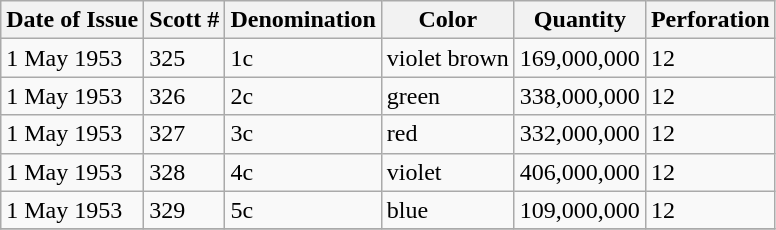<table class="wikitable">
<tr>
<th>Date of Issue</th>
<th>Scott #</th>
<th>Denomination</th>
<th>Color</th>
<th>Quantity</th>
<th>Perforation</th>
</tr>
<tr>
<td>1 May 1953</td>
<td>325</td>
<td>1c</td>
<td>violet brown</td>
<td>169,000,000</td>
<td>12</td>
</tr>
<tr>
<td>1 May 1953</td>
<td>326</td>
<td>2c</td>
<td>green</td>
<td>338,000,000</td>
<td>12</td>
</tr>
<tr>
<td>1 May 1953</td>
<td>327</td>
<td>3c</td>
<td>red</td>
<td>332,000,000</td>
<td>12</td>
</tr>
<tr>
<td>1 May 1953</td>
<td>328</td>
<td>4c</td>
<td>violet</td>
<td>406,000,000</td>
<td>12</td>
</tr>
<tr>
<td>1 May 1953</td>
<td>329</td>
<td>5c</td>
<td>blue</td>
<td>109,000,000</td>
<td>12</td>
</tr>
<tr>
</tr>
</table>
